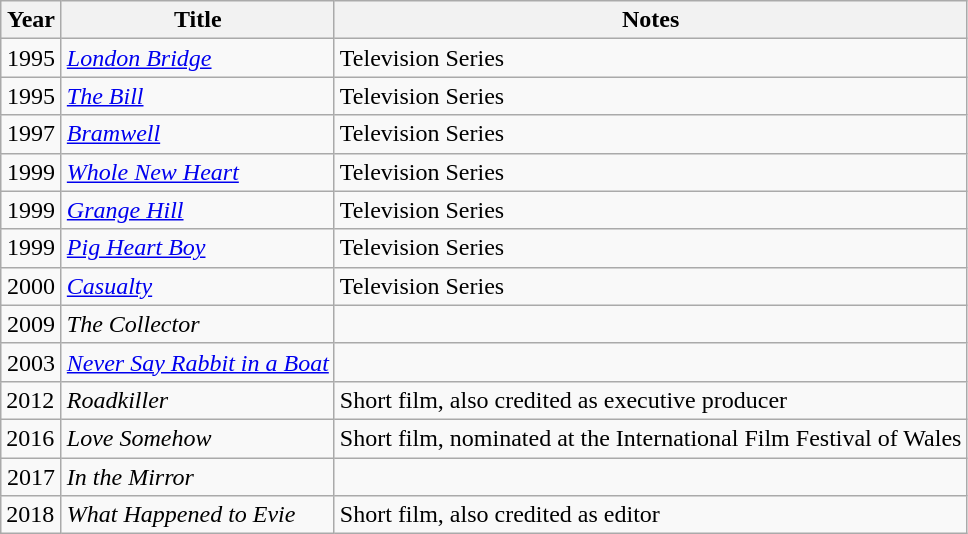<table class="wikitable">
<tr>
<th width="33">Year</th>
<th>Title</th>
<th>Notes</th>
</tr>
<tr>
<td align="center">1995</td>
<td><em><a href='#'>London Bridge</a></em></td>
<td>Television Series</td>
</tr>
<tr>
<td align="center">1995</td>
<td><em><a href='#'>The Bill</a></em></td>
<td>Television Series</td>
</tr>
<tr>
<td align="center">1997</td>
<td><em><a href='#'>Bramwell</a></em></td>
<td>Television Series</td>
</tr>
<tr>
<td align="center">1999</td>
<td><em><a href='#'>Whole New Heart</a></em></td>
<td>Television Series</td>
</tr>
<tr>
<td align="center">1999</td>
<td><em><a href='#'>Grange Hill</a></em></td>
<td>Television Series</td>
</tr>
<tr>
<td align="center">1999</td>
<td><em><a href='#'>Pig Heart Boy</a></em></td>
<td>Television Series</td>
</tr>
<tr>
<td align="center">2000</td>
<td><em><a href='#'>Casualty</a></em></td>
<td>Television Series</td>
</tr>
<tr>
<td align="center">2009</td>
<td><em>The Collector</em></td>
<td></td>
</tr>
<tr>
<td align="center">2003</td>
<td><em><a href='#'>Never Say Rabbit in a Boat</a></em></td>
<td></td>
</tr>
<tr>
<td>2012</td>
<td><em>Roadkiller</em></td>
<td>Short film, also credited as executive producer</td>
</tr>
<tr>
<td>2016</td>
<td><em>Love Somehow</em></td>
<td>Short film, nominated at the International Film Festival of Wales</td>
</tr>
<tr>
<td align="center">2017</td>
<td><em>In the Mirror</em></td>
<td></td>
</tr>
<tr>
<td>2018</td>
<td><em>What Happened to Evie</em></td>
<td>Short film, also credited as editor</td>
</tr>
</table>
